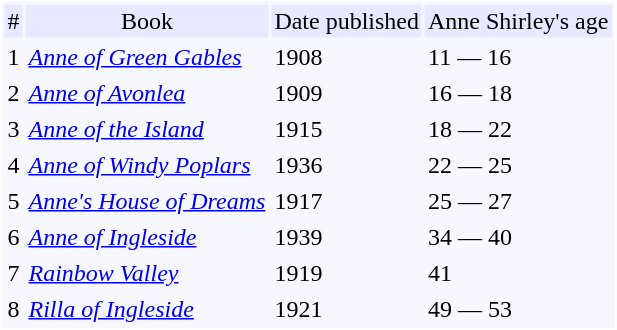<table style="border:1px; border: thin solid white; background-color:#f7f8ff" cellpadding="2">
<tr align="center" bgcolor="#e6e9ff">
<td>#</td>
<td>Book</td>
<td>Date published</td>
<td>Anne Shirley's age</td>
</tr>
<tr>
<td>1</td>
<td><em><a href='#'>Anne of Green Gables</a></em></td>
<td>1908</td>
<td>11 — 16</td>
</tr>
<tr>
<td>2</td>
<td><em><a href='#'>Anne of Avonlea</a></em></td>
<td>1909</td>
<td>16 — 18</td>
</tr>
<tr>
<td>3</td>
<td><em><a href='#'>Anne of the Island</a></em></td>
<td>1915</td>
<td>18 — 22</td>
</tr>
<tr>
<td>4</td>
<td><em><a href='#'>Anne of Windy Poplars</a></em></td>
<td>1936</td>
<td>22 — 25</td>
</tr>
<tr>
<td>5</td>
<td><em><a href='#'>Anne's House of Dreams</a></em></td>
<td>1917</td>
<td>25 — 27</td>
</tr>
<tr>
<td>6</td>
<td><em><a href='#'>Anne of Ingleside</a></em></td>
<td>1939</td>
<td>34 — 40</td>
</tr>
<tr>
<td>7</td>
<td><em><a href='#'>Rainbow Valley</a></em></td>
<td>1919</td>
<td>41</td>
</tr>
<tr>
<td>8</td>
<td><em><a href='#'>Rilla of Ingleside</a></em></td>
<td>1921</td>
<td>49 — 53</td>
</tr>
</table>
